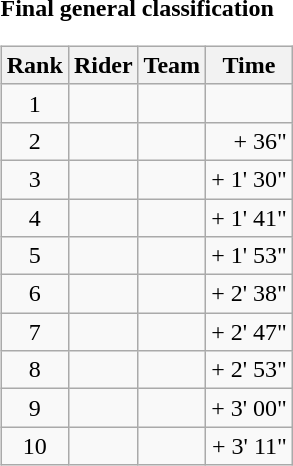<table>
<tr>
<td><strong>Final general classification</strong><br><table class="wikitable">
<tr>
<th scope="col">Rank</th>
<th scope="col">Rider</th>
<th scope="col">Team</th>
<th scope="col">Time</th>
</tr>
<tr>
<td style="text-align:center;">1</td>
<td></td>
<td></td>
<td style="text-align:right;"></td>
</tr>
<tr>
<td style="text-align:center;">2</td>
<td></td>
<td></td>
<td style="text-align:right;">+ 36"</td>
</tr>
<tr>
<td style="text-align:center;">3</td>
<td></td>
<td></td>
<td style="text-align:right;">+ 1' 30"</td>
</tr>
<tr>
<td style="text-align:center;">4</td>
<td></td>
<td></td>
<td style="text-align:right;">+ 1' 41"</td>
</tr>
<tr>
<td style="text-align:center;">5</td>
<td></td>
<td></td>
<td style="text-align:right;">+ 1' 53"</td>
</tr>
<tr>
<td style="text-align:center;">6</td>
<td></td>
<td></td>
<td style="text-align:right;">+ 2' 38"</td>
</tr>
<tr>
<td style="text-align:center;">7</td>
<td></td>
<td></td>
<td style="text-align:right;">+ 2' 47"</td>
</tr>
<tr>
<td style="text-align:center;">8</td>
<td></td>
<td></td>
<td style="text-align:right;">+ 2' 53"</td>
</tr>
<tr>
<td style="text-align:center;">9</td>
<td></td>
<td></td>
<td style="text-align:right;">+ 3' 00"</td>
</tr>
<tr>
<td style="text-align:center;">10</td>
<td></td>
<td></td>
<td style="text-align:right;">+ 3' 11"</td>
</tr>
</table>
</td>
</tr>
</table>
